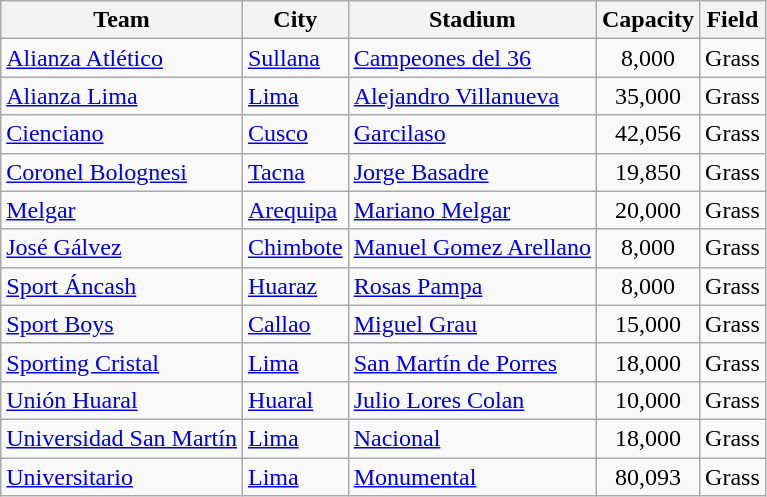<table class="wikitable sortable">
<tr>
<th>Team</th>
<th>City</th>
<th>Stadium</th>
<th>Capacity</th>
<th>Field</th>
</tr>
<tr>
<td><a href='#'>Alianza Atlético</a></td>
<td><a href='#'>Sullana</a></td>
<td><a href='#'>Campeones del 36</a></td>
<td align="center">8,000</td>
<td>Grass</td>
</tr>
<tr>
<td><a href='#'>Alianza Lima</a></td>
<td><a href='#'>Lima</a></td>
<td><a href='#'>Alejandro Villanueva</a></td>
<td align="center">35,000</td>
<td>Grass</td>
</tr>
<tr>
<td><a href='#'>Cienciano</a></td>
<td><a href='#'>Cusco</a></td>
<td><a href='#'>Garcilaso</a></td>
<td align="center">42,056</td>
<td>Grass</td>
</tr>
<tr>
<td><a href='#'>Coronel Bolognesi</a></td>
<td><a href='#'>Tacna</a></td>
<td><a href='#'>Jorge Basadre</a></td>
<td align="center">19,850</td>
<td>Grass</td>
</tr>
<tr>
<td><a href='#'>Melgar</a></td>
<td><a href='#'>Arequipa</a></td>
<td><a href='#'>Mariano Melgar</a></td>
<td align="center">20,000</td>
<td>Grass</td>
</tr>
<tr>
<td><a href='#'>José Gálvez</a></td>
<td><a href='#'>Chimbote</a></td>
<td><a href='#'>Manuel Gomez Arellano</a></td>
<td align="center">8,000</td>
<td>Grass</td>
</tr>
<tr>
<td><a href='#'>Sport Áncash</a></td>
<td><a href='#'>Huaraz</a></td>
<td><a href='#'>Rosas Pampa</a></td>
<td align="center">8,000</td>
<td>Grass</td>
</tr>
<tr>
<td><a href='#'>Sport Boys</a></td>
<td><a href='#'>Callao</a></td>
<td><a href='#'>Miguel Grau</a></td>
<td align="center">15,000</td>
<td>Grass</td>
</tr>
<tr>
<td><a href='#'>Sporting Cristal</a></td>
<td><a href='#'>Lima</a></td>
<td><a href='#'>San Martín de Porres</a></td>
<td align="center">18,000</td>
<td>Grass</td>
</tr>
<tr>
<td><a href='#'>Unión Huaral</a></td>
<td><a href='#'>Huaral</a></td>
<td><a href='#'>Julio Lores Colan</a></td>
<td align="center">10,000</td>
<td>Grass</td>
</tr>
<tr>
<td><a href='#'>Universidad San Martín</a></td>
<td><a href='#'>Lima</a></td>
<td><a href='#'>Nacional</a></td>
<td align="center">18,000</td>
<td>Grass</td>
</tr>
<tr>
<td><a href='#'>Universitario</a></td>
<td><a href='#'>Lima</a></td>
<td><a href='#'>Monumental</a></td>
<td align="center">80,093</td>
<td>Grass</td>
</tr>
</table>
